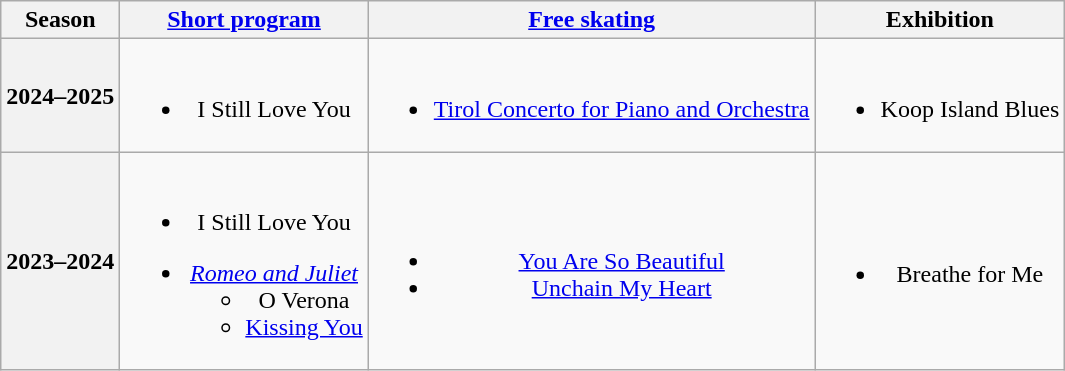<table class="wikitable" style="text-align: center">
<tr>
<th>Season</th>
<th><a href='#'>Short program</a></th>
<th><a href='#'>Free skating</a></th>
<th>Exhibition</th>
</tr>
<tr>
<th>2024–2025 <br> </th>
<td><br><ul><li>I Still Love You<br> </li></ul></td>
<td><br><ul><li><a href='#'>Tirol Concerto for Piano and Orchestra</a> <br> </li></ul></td>
<td><br><ul><li>Koop Island Blues <br> </li></ul></td>
</tr>
<tr>
<th>2023–2024 <br> </th>
<td><br><ul><li>I Still Love You<br> </li></ul><ul><li><em><a href='#'>Romeo and Juliet</a></em><ul><li>O Verona<br> </li><li><a href='#'>Kissing You</a><br> </li></ul></li></ul></td>
<td><br><ul><li><a href='#'>You Are So Beautiful</a></li><li><a href='#'>Unchain My Heart</a><br> </li></ul></td>
<td><br><ul><li>Breathe for Me <br></li></ul></td>
</tr>
</table>
